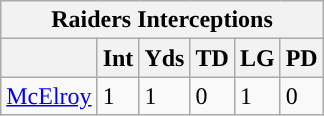<table class="wikitable">
<tr>
<th colspan="6">Raiders Interceptions</th>
</tr>
<tr>
<th></th>
<th>Int</th>
<th>Yds</th>
<th>TD</th>
<th>LG</th>
<th>PD</th>
</tr>
<tr>
<td><a href='#'>McElroy</a></td>
<td>1</td>
<td>1</td>
<td>0</td>
<td>1</td>
<td>0</td>
</tr>
</table>
